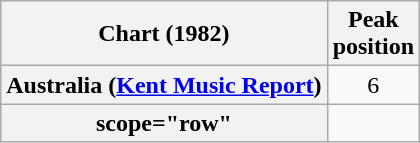<table class="wikitable sortable plainrowheaders">
<tr>
<th scope="col">Chart (1982)</th>
<th scope="col">Peak<br>position</th>
</tr>
<tr>
<th scope="row">Australia (<a href='#'>Kent Music Report</a>)</th>
<td style="text-align:center;">6</td>
</tr>
<tr>
<th>scope="row"</th>
</tr>
</table>
